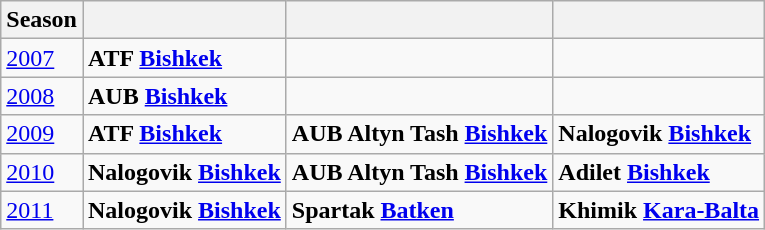<table class="wikitable">
<tr>
<th>Season</th>
<th></th>
<th></th>
<th></th>
</tr>
<tr>
<td><a href='#'>2007</a></td>
<td><strong>ATF <a href='#'>Bishkek</a></strong></td>
<td></td>
<td></td>
</tr>
<tr>
<td><a href='#'>2008</a></td>
<td><strong>AUB <a href='#'>Bishkek</a></strong></td>
<td></td>
<td></td>
</tr>
<tr>
<td><a href='#'>2009</a></td>
<td><strong>ATF <a href='#'>Bishkek</a></strong></td>
<td><strong>AUB Altyn Tash <a href='#'>Bishkek</a></strong></td>
<td><strong>Nalogovik <a href='#'>Bishkek</a></strong></td>
</tr>
<tr>
<td><a href='#'>2010</a></td>
<td><strong>Nalogovik <a href='#'>Bishkek</a></strong></td>
<td><strong>AUB Altyn Tash <a href='#'>Bishkek</a></strong></td>
<td><strong>Adilet <a href='#'>Bishkek</a></strong></td>
</tr>
<tr>
<td><a href='#'>2011</a></td>
<td><strong>Nalogovik <a href='#'>Bishkek</a></strong></td>
<td><strong>Spartak <a href='#'>Batken</a> </strong></td>
<td><strong>Khimik <a href='#'>Kara-Balta</a></strong></td>
</tr>
</table>
